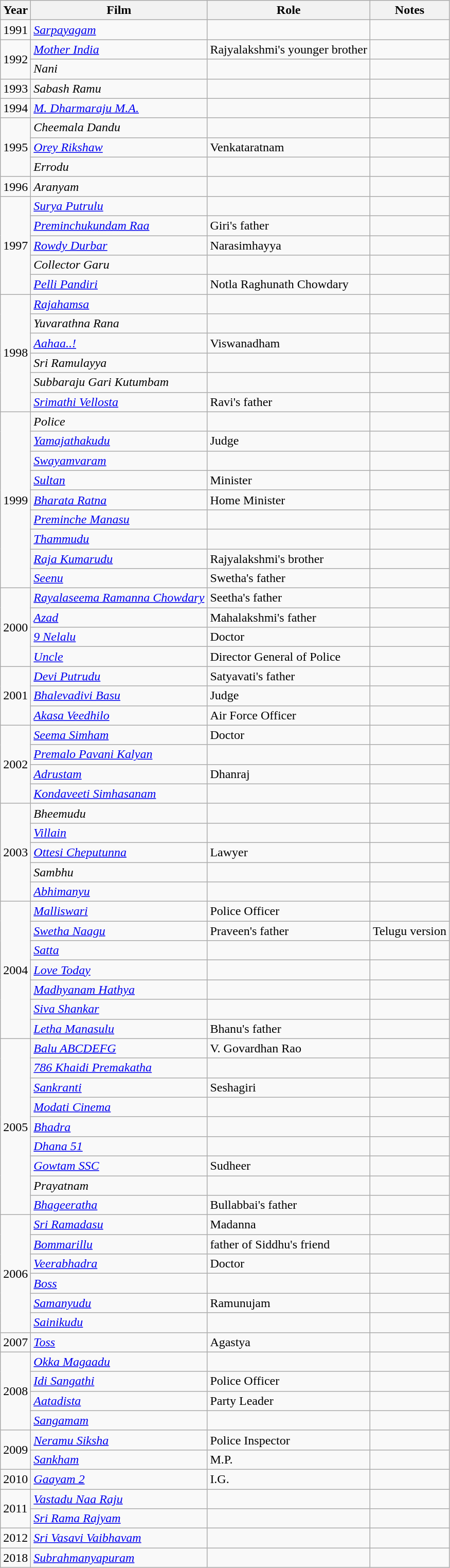<table class="wikitable">
<tr>
<th>Year</th>
<th>Film</th>
<th>Role</th>
<th>Notes</th>
</tr>
<tr>
<td>1991</td>
<td><em><a href='#'>Sarpayagam</a></em></td>
<td></td>
<td></td>
</tr>
<tr>
<td rowspan="2">1992</td>
<td><em><a href='#'>Mother India</a></em></td>
<td>Rajyalakshmi's younger brother</td>
<td></td>
</tr>
<tr>
<td><em>Nani</em></td>
<td></td>
<td></td>
</tr>
<tr>
<td>1993</td>
<td><em>Sabash Ramu</em></td>
<td></td>
<td></td>
</tr>
<tr>
<td>1994</td>
<td><em><a href='#'>M. Dharmaraju M.A.</a></em></td>
<td></td>
<td></td>
</tr>
<tr>
<td rowspan="3">1995</td>
<td><em>Cheemala Dandu</em></td>
<td></td>
<td></td>
</tr>
<tr>
<td><em><a href='#'>Orey Rikshaw</a></em></td>
<td>Venkataratnam</td>
<td></td>
</tr>
<tr>
<td><em>Errodu</em></td>
<td></td>
<td></td>
</tr>
<tr>
<td>1996</td>
<td><em>Aranyam</em></td>
<td></td>
<td></td>
</tr>
<tr>
<td rowspan="5">1997</td>
<td><em><a href='#'>Surya Putrulu</a></em></td>
<td></td>
<td></td>
</tr>
<tr>
<td><em><a href='#'>Preminchukundam Raa</a></em></td>
<td>Giri's father</td>
<td></td>
</tr>
<tr>
<td><em><a href='#'>Rowdy Durbar</a></em></td>
<td>Narasimhayya</td>
<td></td>
</tr>
<tr>
<td><em>Collector Garu</em></td>
<td></td>
<td></td>
</tr>
<tr>
<td><em><a href='#'>Pelli Pandiri</a></em></td>
<td>Notla Raghunath Chowdary</td>
<td></td>
</tr>
<tr>
<td rowspan="6">1998</td>
<td><em><a href='#'>Rajahamsa</a></em></td>
<td></td>
<td></td>
</tr>
<tr>
<td><em>Yuvarathna Rana</em></td>
<td></td>
<td></td>
</tr>
<tr>
<td><em><a href='#'>Aahaa..!</a></em></td>
<td>Viswanadham</td>
<td></td>
</tr>
<tr>
<td><em>Sri Ramulayya</em></td>
<td></td>
<td></td>
</tr>
<tr>
<td><em>Subbaraju Gari Kutumbam</em></td>
<td></td>
<td></td>
</tr>
<tr>
<td><a href='#'><em>Srimathi Vellosta</em></a></td>
<td>Ravi's father</td>
<td></td>
</tr>
<tr>
<td rowspan="9">1999</td>
<td><em>Police</em></td>
<td></td>
<td></td>
</tr>
<tr>
<td><em><a href='#'>Yamajathakudu</a></em></td>
<td>Judge</td>
<td></td>
</tr>
<tr>
<td><em><a href='#'>Swayamvaram</a></em></td>
<td></td>
<td></td>
</tr>
<tr>
<td><em><a href='#'>Sultan</a></em></td>
<td>Minister</td>
<td></td>
</tr>
<tr>
<td><em><a href='#'>Bharata Ratna</a></em></td>
<td>Home Minister</td>
<td></td>
</tr>
<tr>
<td><em><a href='#'>Preminche Manasu</a></em></td>
<td></td>
<td></td>
</tr>
<tr>
<td><em><a href='#'>Thammudu</a></em></td>
<td></td>
<td></td>
</tr>
<tr>
<td><em><a href='#'>Raja Kumarudu</a></em></td>
<td>Rajyalakshmi's brother</td>
<td></td>
</tr>
<tr>
<td><em><a href='#'>Seenu</a></em></td>
<td>Swetha's father</td>
<td></td>
</tr>
<tr>
<td rowspan="4">2000</td>
<td><em><a href='#'>Rayalaseema Ramanna Chowdary</a></em></td>
<td>Seetha's father</td>
<td></td>
</tr>
<tr>
<td><em><a href='#'>Azad</a></em></td>
<td>Mahalakshmi's father</td>
<td></td>
</tr>
<tr>
<td><em><a href='#'>9 Nelalu</a></em></td>
<td>Doctor</td>
<td></td>
</tr>
<tr>
<td><em><a href='#'>Uncle</a></em></td>
<td>Director General of Police</td>
<td></td>
</tr>
<tr>
<td rowspan="3">2001</td>
<td><em><a href='#'>Devi Putrudu</a></em></td>
<td>Satyavati's father</td>
<td></td>
</tr>
<tr>
<td><em><a href='#'>Bhalevadivi Basu</a></em></td>
<td>Judge</td>
<td></td>
</tr>
<tr>
<td><em><a href='#'>Akasa Veedhilo</a></em></td>
<td>Air Force Officer</td>
<td></td>
</tr>
<tr>
<td rowspan="4">2002</td>
<td><em><a href='#'>Seema Simham</a></em></td>
<td>Doctor</td>
<td></td>
</tr>
<tr>
<td><em><a href='#'>Premalo Pavani Kalyan</a></em></td>
<td></td>
<td></td>
</tr>
<tr>
<td><em><a href='#'>Adrustam</a></em></td>
<td>Dhanraj</td>
<td></td>
</tr>
<tr>
<td><em><a href='#'>Kondaveeti Simhasanam</a></em></td>
<td></td>
<td></td>
</tr>
<tr>
<td rowspan="5">2003</td>
<td><em>Bheemudu</em></td>
<td></td>
<td></td>
</tr>
<tr>
<td><em><a href='#'>Villain</a></em></td>
<td></td>
<td></td>
</tr>
<tr>
<td><em><a href='#'>Ottesi Cheputunna</a></em></td>
<td>Lawyer</td>
<td></td>
</tr>
<tr>
<td><em>Sambhu</em></td>
<td></td>
<td></td>
</tr>
<tr>
<td><em><a href='#'>Abhimanyu</a></em></td>
<td></td>
<td></td>
</tr>
<tr>
<td rowspan="7">2004</td>
<td><em><a href='#'>Malliswari</a></em></td>
<td>Police Officer</td>
<td></td>
</tr>
<tr>
<td><em><a href='#'>Swetha Naagu</a></em></td>
<td>Praveen's father</td>
<td>Telugu version</td>
</tr>
<tr>
<td><em><a href='#'>Satta</a></em></td>
<td></td>
<td></td>
</tr>
<tr>
<td><em><a href='#'>Love Today</a></em></td>
<td></td>
<td></td>
</tr>
<tr>
<td><em><a href='#'>Madhyanam Hathya</a></em></td>
<td></td>
<td></td>
</tr>
<tr>
<td><em><a href='#'>Siva Shankar</a></em></td>
<td></td>
<td></td>
</tr>
<tr>
<td><em><a href='#'>Letha Manasulu</a></em></td>
<td>Bhanu's father</td>
<td></td>
</tr>
<tr>
<td rowspan="9">2005</td>
<td><em><a href='#'>Balu ABCDEFG</a></em></td>
<td>V. Govardhan Rao</td>
<td></td>
</tr>
<tr>
<td><em><a href='#'>786 Khaidi Premakatha</a></em></td>
<td></td>
<td></td>
</tr>
<tr>
<td><em><a href='#'>Sankranti</a></em></td>
<td>Seshagiri</td>
<td></td>
</tr>
<tr>
<td><em><a href='#'>Modati Cinema</a></em></td>
<td></td>
<td></td>
</tr>
<tr>
<td><em><a href='#'>Bhadra</a></em></td>
<td></td>
<td></td>
</tr>
<tr>
<td><em><a href='#'>Dhana 51</a></em></td>
<td></td>
<td></td>
</tr>
<tr>
<td><em><a href='#'>Gowtam SSC</a></em></td>
<td>Sudheer</td>
<td></td>
</tr>
<tr>
<td><em>Prayatnam</em></td>
<td></td>
<td></td>
</tr>
<tr>
<td><em><a href='#'>Bhageeratha</a></em></td>
<td>Bullabbai's father</td>
<td></td>
</tr>
<tr>
<td rowspan="6">2006</td>
<td><em><a href='#'>Sri Ramadasu</a></em></td>
<td>Madanna</td>
<td></td>
</tr>
<tr>
<td><em><a href='#'>Bommarillu</a></em></td>
<td>father of Siddhu's friend</td>
<td></td>
</tr>
<tr>
<td><a href='#'><em>Veerabhadra</em></a></td>
<td>Doctor</td>
<td></td>
</tr>
<tr>
<td><em><a href='#'>Boss</a></em></td>
<td></td>
<td></td>
</tr>
<tr>
<td><em><a href='#'>Samanyudu</a></em></td>
<td>Ramunujam</td>
<td></td>
</tr>
<tr>
<td><em><a href='#'>Sainikudu</a></em></td>
<td></td>
<td></td>
</tr>
<tr>
<td>2007</td>
<td><em><a href='#'>Toss</a></em></td>
<td>Agastya</td>
<td></td>
</tr>
<tr>
<td rowspan="4">2008</td>
<td><em><a href='#'>Okka Magaadu</a></em></td>
<td></td>
<td></td>
</tr>
<tr>
<td><em><a href='#'>Idi Sangathi</a></em></td>
<td>Police Officer</td>
<td></td>
</tr>
<tr>
<td><em><a href='#'>Aatadista</a></em></td>
<td>Party Leader</td>
<td></td>
</tr>
<tr>
<td><em><a href='#'>Sangamam</a></em></td>
<td></td>
<td></td>
</tr>
<tr>
<td rowspan="2">2009</td>
<td><em><a href='#'>Neramu Siksha</a></em></td>
<td>Police Inspector</td>
<td></td>
</tr>
<tr>
<td><em><a href='#'>Sankham</a></em></td>
<td>M.P.</td>
<td></td>
</tr>
<tr>
<td>2010</td>
<td><em><a href='#'>Gaayam 2</a></em></td>
<td>I.G.</td>
<td></td>
</tr>
<tr>
<td rowspan="2">2011</td>
<td><em><a href='#'>Vastadu Naa Raju</a></em></td>
<td></td>
<td></td>
</tr>
<tr>
<td><em><a href='#'>Sri Rama Rajyam</a></em></td>
<td></td>
<td></td>
</tr>
<tr>
<td>2012</td>
<td><em><a href='#'>Sri Vasavi Vaibhavam</a></em></td>
<td></td>
<td></td>
</tr>
<tr>
<td>2018</td>
<td><em><a href='#'>Subrahmanyapuram</a></em></td>
<td></td>
<td></td>
</tr>
</table>
